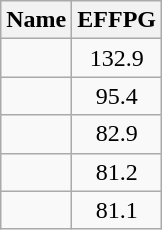<table class=wikitable>
<tr>
<th>Name</th>
<th>EFFPG</th>
</tr>
<tr>
<td></td>
<td align=center>132.9</td>
</tr>
<tr>
<td></td>
<td align=center>95.4</td>
</tr>
<tr>
<td></td>
<td align=center>82.9</td>
</tr>
<tr>
<td></td>
<td align=center>81.2</td>
</tr>
<tr>
<td></td>
<td align=center>81.1</td>
</tr>
</table>
